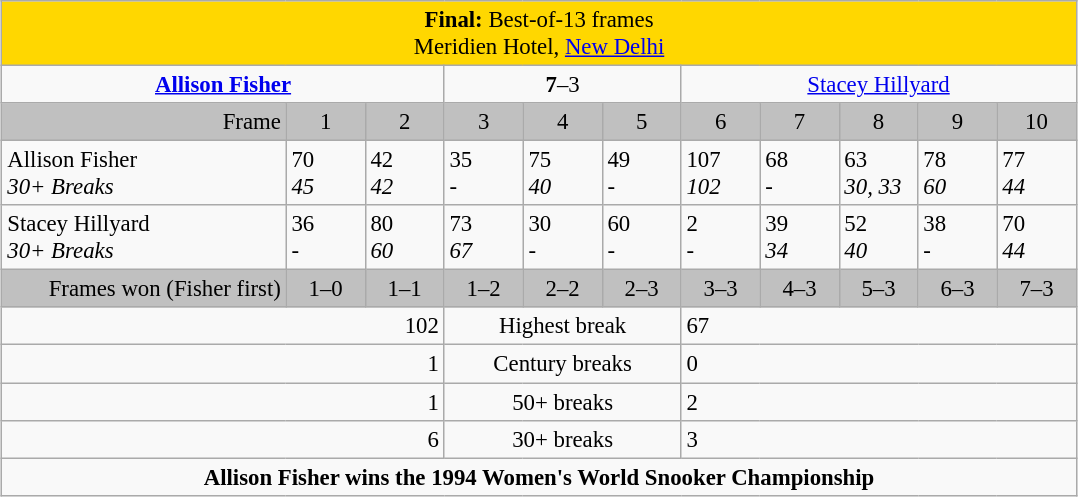<table class="wikitable"  style="font-size: 95%; margin: 1em auto 1em auto;">
<tr>
<td colspan=11 align="center" bgcolor="#ffd700"><strong>Final:</strong> Best-of-13 frames<br>Meridien Hotel, <a href='#'>New Delhi</a><br></td>
</tr>
<tr>
<td colspan=3 align="center"><strong><a href='#'>Allison Fisher</a></strong> <br> </td>
<td colspan=3 align="center"><strong>7</strong>–3</td>
<td colspan=5 align="center"><a href='#'>Stacey Hillyard</a> <br> </td>
</tr>
<tr>
<td style="width: 12em;; background: silver;" align="right">Frame</td>
<td style="width: 3em; background: silver;" align="center">1</td>
<td style="width: 3em; background: silver;" align="center">2</td>
<td style="width: 3em; background: silver;" align="center">3</td>
<td style="width: 3em; background: silver;" align="center">4</td>
<td style="width: 3em; background: silver;" align="center">5</td>
<td style="width: 3em; background: silver;" align="center">6</td>
<td style="width: 3em; background: silver;" align="center">7</td>
<td style="width: 3em; background: silver;" align="center">8</td>
<td style="width: 3em; background: silver;" align="center">9</td>
<td style="width: 3em; background: silver;" align="center">10</td>
</tr>
<tr>
<td>Allison Fisher<br> <em>30+ Breaks</em></td>
<td>70<br><em>45</em></td>
<td>42<br><em>42</em></td>
<td>35<br>-</td>
<td>75<br><em>40</em></td>
<td>49<br>-</td>
<td>107<br><em>102</em></td>
<td>68<br>-</td>
<td>63<br><em>30, 33</em></td>
<td>78<br><em>60</em></td>
<td>77<br><em>44</em></td>
</tr>
<tr>
<td>Stacey Hillyard<br>  <em>30+ Breaks</em></td>
<td>36<br>-</td>
<td>80<br><em>60</em></td>
<td>73<br><em>67</em></td>
<td>30<br>-</td>
<td>60<br>-</td>
<td>2<br>-</td>
<td>39<br><em>34</em></td>
<td>52<br><em>40</em></td>
<td>38<br>-</td>
<td>70<br><em>44</em></td>
</tr>
<tr>
<td style="background: silver;" align="right">Frames won (Fisher first)</td>
<td style="background: silver;" align="center">1–0</td>
<td style="background: silver;" align="center">1–1</td>
<td style="background: silver;" align="center">1–2</td>
<td style="background: silver;" align="center">2–2</td>
<td style="background: silver;" align="center">2–3</td>
<td style="background: silver;" align="center">3–3</td>
<td style="background: silver;" align="center">4–3</td>
<td style="background: silver;" align="center">5–3</td>
<td style="background: silver;" align="center">6–3</td>
<td style="background: silver;" align="center">7–3</td>
</tr>
<tr>
<td colspan=3 align="right">102</td>
<td colspan=3 align="center">Highest break</td>
<td colspan=5 align="left">67</td>
</tr>
<tr>
<td colspan=3 align="right">1</td>
<td colspan=3 align="center">Century breaks</td>
<td colspan=5 align="left">0</td>
</tr>
<tr>
<td colspan=3 align="right">1</td>
<td colspan=3 align="center">50+ breaks</td>
<td colspan=5 align="left">2</td>
</tr>
<tr>
<td colspan=3 align="right">6</td>
<td colspan=3 align="center">30+ breaks</td>
<td colspan=5 align="left">3</td>
</tr>
<tr>
<td colspan=11 align="center"><strong>Allison Fisher wins the 1994 Women's World Snooker Championship</strong></td>
</tr>
</table>
